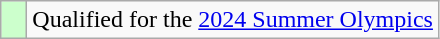<table class="wikitable" style="text-align: left;">
<tr>
<td width=10px bgcolor=#ccffcc></td>
<td>Qualified for the <a href='#'>2024 Summer Olympics</a></td>
</tr>
</table>
